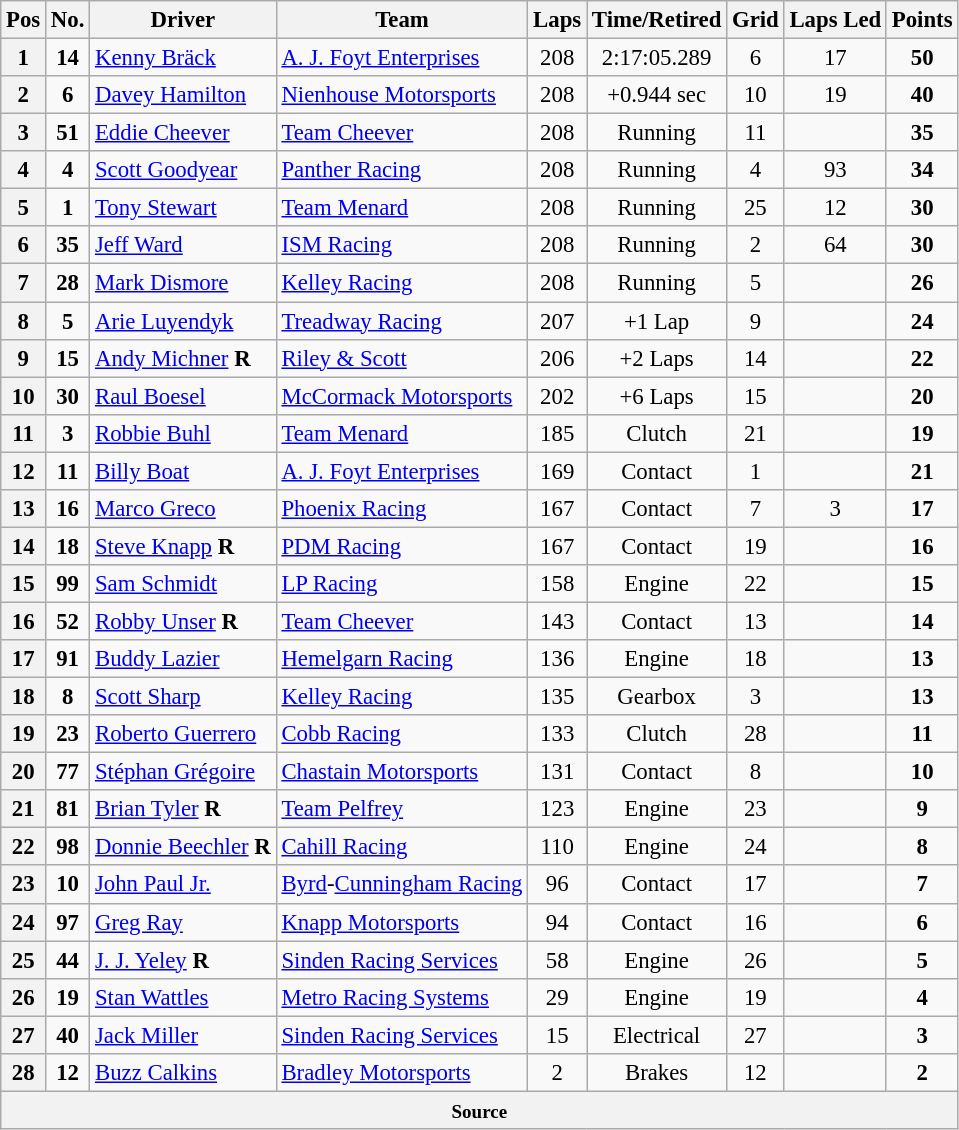<table class="wikitable" style="font-size:95%">
<tr>
<th>Pos</th>
<th>No.</th>
<th>Driver</th>
<th>Team</th>
<th>Laps</th>
<th>Time/Retired</th>
<th>Grid</th>
<th>Laps Led</th>
<th>Points</th>
</tr>
<tr>
<th>1</th>
<td align=center><strong>14</strong></td>
<td> <a href='#'>Kenny Bräck</a></td>
<td><a href='#'>A. J. Foyt Enterprises</a></td>
<td align=center>208</td>
<td align=center>2:17:05.289</td>
<td align=center>6</td>
<td align=center>17</td>
<td align=center><strong>50</strong></td>
</tr>
<tr>
<th>2</th>
<td align=center><strong>6</strong></td>
<td> <a href='#'>Davey Hamilton</a></td>
<td><a href='#'>Nienhouse Motorsports</a></td>
<td align=center>208</td>
<td align=center>+0.944 sec</td>
<td align=center>10</td>
<td align=center>19</td>
<td align=center><strong>40</strong></td>
</tr>
<tr>
<th>3</th>
<td align=center><strong>51</strong></td>
<td> <a href='#'>Eddie Cheever</a></td>
<td><a href='#'>Team Cheever</a></td>
<td align=center>208</td>
<td align=center>Running</td>
<td align=center>11</td>
<td align=center></td>
<td align=center><strong>35</strong></td>
</tr>
<tr>
<th>4</th>
<td align=center><strong>4</strong></td>
<td> <a href='#'>Scott Goodyear</a></td>
<td><a href='#'>Panther Racing</a></td>
<td align=center>208</td>
<td align=center>Running</td>
<td align=center>4</td>
<td align=center>93</td>
<td align=center><strong>34</strong></td>
</tr>
<tr>
<th>5</th>
<td align=center><strong>1</strong></td>
<td> <a href='#'>Tony Stewart</a></td>
<td><a href='#'>Team Menard</a></td>
<td align=center>208</td>
<td align=center>Running</td>
<td align=center>25</td>
<td align=center>12</td>
<td align=center><strong>30</strong></td>
</tr>
<tr>
<th>6</th>
<td align=center><strong>35</strong></td>
<td> <a href='#'>Jeff Ward</a></td>
<td><a href='#'>ISM Racing</a></td>
<td align=center>208</td>
<td align=center>Running</td>
<td align=center>2</td>
<td align=center>64</td>
<td align=center><strong>30</strong></td>
</tr>
<tr>
<th>7</th>
<td align=center><strong>28</strong></td>
<td> <a href='#'>Mark Dismore</a></td>
<td><a href='#'>Kelley Racing</a></td>
<td align=center>208</td>
<td align=center>Running</td>
<td align=center>5</td>
<td align=center></td>
<td align=center><strong>26</strong></td>
</tr>
<tr>
<th>8</th>
<td align=center><strong>5</strong></td>
<td> <a href='#'>Arie Luyendyk</a></td>
<td><a href='#'>Treadway Racing</a></td>
<td align=center>207</td>
<td align=center>+1 Lap</td>
<td align=center>9</td>
<td align=center></td>
<td align=center><strong>24</strong></td>
</tr>
<tr>
<th>9</th>
<td align=center><strong>15</strong></td>
<td> <a href='#'>Andy Michner</a> <strong><span>R</span></strong></td>
<td><a href='#'>Riley & Scott</a></td>
<td align=center>206</td>
<td align=center>+2 Laps</td>
<td align=center>14</td>
<td align=center></td>
<td align=center><strong>22</strong></td>
</tr>
<tr>
<th>10</th>
<td align=center><strong>30</strong></td>
<td> <a href='#'>Raul Boesel</a></td>
<td><a href='#'>McCormack Motorsports</a></td>
<td align=center>202</td>
<td align=center>+6 Laps</td>
<td align=center>15</td>
<td align=center></td>
<td align=center><strong>20</strong></td>
</tr>
<tr>
<th>11</th>
<td align=center><strong>3</strong></td>
<td> <a href='#'>Robbie Buhl</a></td>
<td><a href='#'>Team Menard</a></td>
<td align=center>185</td>
<td align=center>Clutch</td>
<td align=center>21</td>
<td align=center></td>
<td align=center><strong>19</strong></td>
</tr>
<tr>
<th>12</th>
<td align=center><strong>11</strong></td>
<td> <a href='#'>Billy Boat</a></td>
<td><a href='#'>A. J. Foyt Enterprises</a></td>
<td align=center>169</td>
<td align=center>Contact</td>
<td align=center>1</td>
<td align=center></td>
<td align=center><strong>21</strong></td>
</tr>
<tr>
<th>13</th>
<td align=center><strong>16</strong></td>
<td> <a href='#'>Marco Greco</a></td>
<td><a href='#'>Phoenix Racing</a></td>
<td align=center>167</td>
<td align=center>Contact</td>
<td align=center>7</td>
<td align=center>3</td>
<td align=center><strong>17</strong></td>
</tr>
<tr>
<th>14</th>
<td align=center><strong>18</strong></td>
<td> <a href='#'>Steve Knapp</a> <strong><span>R</span></strong></td>
<td><a href='#'>PDM Racing</a></td>
<td align=center>167</td>
<td align=center>Contact</td>
<td align=center>19</td>
<td align=center></td>
<td align=center><strong>16</strong></td>
</tr>
<tr>
<th>15</th>
<td align=center><strong>99</strong></td>
<td> <a href='#'>Sam Schmidt</a></td>
<td><a href='#'>LP Racing</a></td>
<td align=center>158</td>
<td align=center>Engine</td>
<td align=center>22</td>
<td align=center></td>
<td align=center><strong>15</strong></td>
</tr>
<tr>
<th>16</th>
<td align=center><strong>52</strong></td>
<td> <a href='#'>Robby Unser</a> <strong><span>R</span></strong></td>
<td><a href='#'>Team Cheever</a></td>
<td align=center>143</td>
<td align=center>Contact</td>
<td align=center>13</td>
<td align=center></td>
<td align=center><strong>14</strong></td>
</tr>
<tr>
<th>17</th>
<td align=center><strong>91</strong></td>
<td> <a href='#'>Buddy Lazier</a></td>
<td><a href='#'>Hemelgarn Racing</a></td>
<td align=center>136</td>
<td align=center>Engine</td>
<td align=center>18</td>
<td align=center></td>
<td align=center><strong>13</strong></td>
</tr>
<tr>
<th>18</th>
<td align=center><strong>8</strong></td>
<td> <a href='#'>Scott Sharp</a></td>
<td><a href='#'>Kelley Racing</a></td>
<td align=center>135</td>
<td align=center>Gearbox</td>
<td align=center>3</td>
<td align=center></td>
<td align=center><strong>13</strong></td>
</tr>
<tr>
<th>19</th>
<td align=center><strong>23</strong></td>
<td> <a href='#'>Roberto Guerrero</a></td>
<td><a href='#'>Cobb Racing</a></td>
<td align=center>133</td>
<td align=center>Clutch</td>
<td align=center>28</td>
<td align=center></td>
<td align=center><strong>11</strong></td>
</tr>
<tr>
<th>20</th>
<td align=center><strong>77</strong></td>
<td> <a href='#'>Stéphan Grégoire</a></td>
<td><a href='#'>Chastain Motorsports</a></td>
<td align=center>131</td>
<td align=center>Contact</td>
<td align=center>8</td>
<td align=center></td>
<td align=center><strong>10</strong></td>
</tr>
<tr>
<th>21</th>
<td align=center><strong>81</strong></td>
<td> <a href='#'>Brian Tyler</a> <strong><span>R</span></strong></td>
<td><a href='#'>Team Pelfrey</a></td>
<td align=center>123</td>
<td align=center>Engine</td>
<td align=center>23</td>
<td align=center></td>
<td align=center><strong>9</strong></td>
</tr>
<tr>
<th>22</th>
<td align=center><strong>98</strong></td>
<td> <a href='#'>Donnie Beechler</a> <strong><span>R</span></strong></td>
<td><a href='#'>Cahill Racing</a></td>
<td align=center>110</td>
<td align=center>Engine</td>
<td align=center>24</td>
<td align=center></td>
<td align=center><strong>8</strong></td>
</tr>
<tr>
<th>23</th>
<td align=center><strong>10</strong></td>
<td> <a href='#'>John Paul Jr.</a></td>
<td><a href='#'>Byrd</a>-<a href='#'>Cunningham Racing</a></td>
<td align=center>96</td>
<td align=center>Contact</td>
<td align=center>17</td>
<td align=center></td>
<td align=center><strong>7</strong></td>
</tr>
<tr>
<th>24</th>
<td align=center><strong>97</strong></td>
<td> <a href='#'>Greg Ray</a></td>
<td><a href='#'>Knapp Motorsports</a></td>
<td align=center>94</td>
<td align=center>Contact</td>
<td align=center>16</td>
<td align=center></td>
<td align=center><strong>6</strong></td>
</tr>
<tr>
<th>25</th>
<td align=center><strong>44</strong></td>
<td> <a href='#'>J. J. Yeley</a> <strong><span>R</span></strong></td>
<td><a href='#'>Sinden Racing Services</a></td>
<td align=center>58</td>
<td align=center>Engine</td>
<td align=center>26</td>
<td align=center></td>
<td align=center><strong>5</strong></td>
</tr>
<tr>
<th>26</th>
<td align=center><strong>19</strong></td>
<td> <a href='#'>Stan Wattles</a></td>
<td><a href='#'>Metro Racing Systems</a></td>
<td align=center>29</td>
<td align=center>Engine</td>
<td align=center>19</td>
<td align=center></td>
<td align=center><strong>4</strong></td>
</tr>
<tr>
<th>27</th>
<td align=center><strong>40</strong></td>
<td> <a href='#'>Jack Miller</a></td>
<td><a href='#'>Sinden Racing Services</a></td>
<td align=center>15</td>
<td align=center>Electrical</td>
<td align=center>27</td>
<td align=center></td>
<td align=center><strong>3</strong></td>
</tr>
<tr>
<th>28</th>
<td align=center><strong>12</strong></td>
<td> <a href='#'>Buzz Calkins</a></td>
<td><a href='#'>Bradley Motorsports</a></td>
<td align=center>2</td>
<td align=center>Brakes</td>
<td align=center>12</td>
<td align=center></td>
<td align=center><strong>2</strong></td>
</tr>
<tr>
<th colspan=9 align=center><small>Source</small></th>
</tr>
</table>
